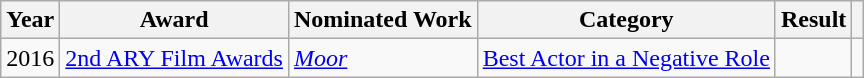<table class="wikitable sortable">
<tr>
<th>Year</th>
<th>Award</th>
<th>Nominated Work</th>
<th>Category</th>
<th>Result</th>
<th></th>
</tr>
<tr>
<td>2016</td>
<td><a href='#'>2nd ARY Film Awards</a></td>
<td><em><a href='#'>Moor</a></em></td>
<td><a href='#'>Best Actor in a Negative Role</a></td>
<td></td>
<td></td>
</tr>
</table>
